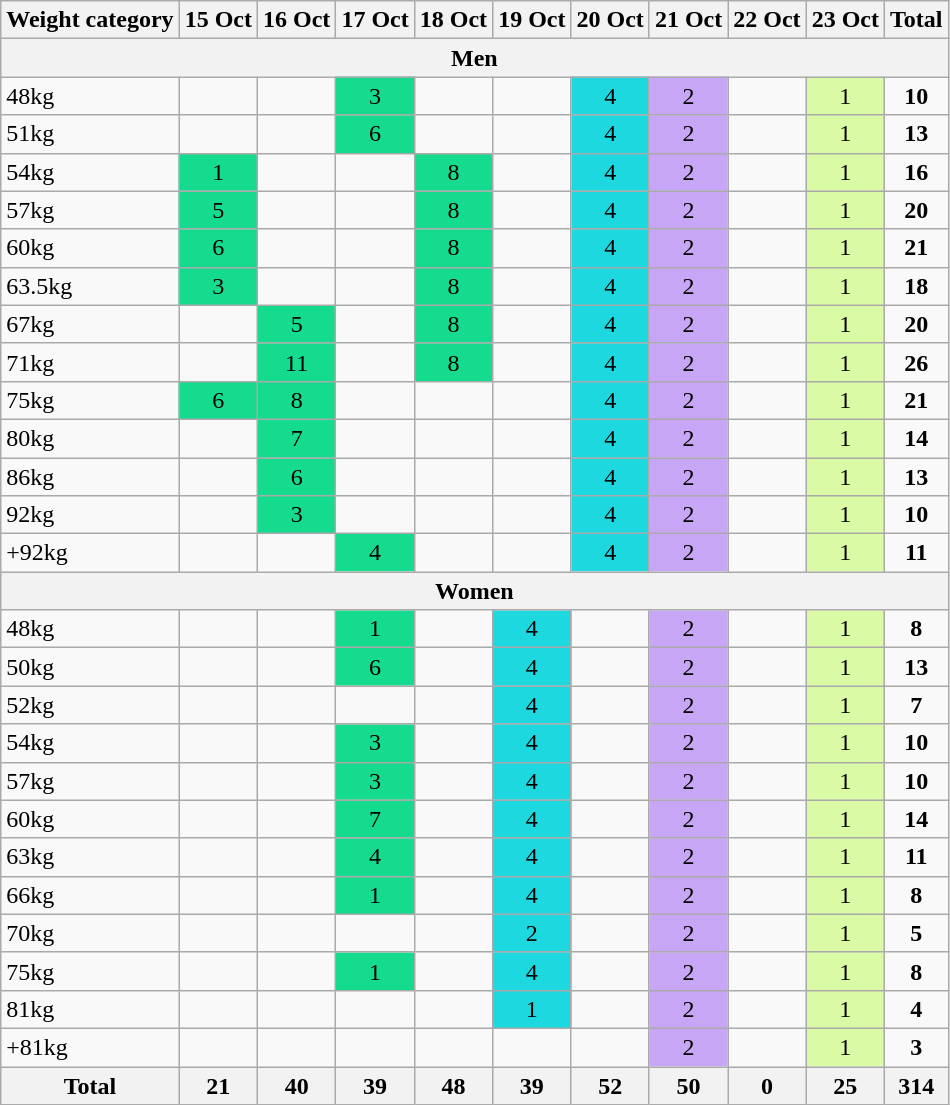<table class=wikitable style="text-align:center">
<tr>
<th>Weight category</th>
<th>15 Oct</th>
<th>16 Oct</th>
<th>17 Oct</th>
<th>18 Oct</th>
<th>19 Oct</th>
<th>20 Oct</th>
<th>21 Oct</th>
<th>22 Oct</th>
<th>23 Oct</th>
<th>Total</th>
</tr>
<tr>
<th colspan=11>Men</th>
</tr>
<tr>
<td align=left>48kg</td>
<td></td>
<td></td>
<td bgcolor=15DB8F>3</td>
<td></td>
<td></td>
<td bgcolor=1DD8DE>4</td>
<td bgcolor=C6A6F5>2</td>
<td></td>
<td bgcolor=DBFAA5>1</td>
<td><strong>10</strong></td>
</tr>
<tr>
<td align=left>51kg</td>
<td></td>
<td></td>
<td bgcolor=15DB8F>6</td>
<td></td>
<td></td>
<td bgcolor=1DD8DE>4</td>
<td bgcolor=C6A6F5>2</td>
<td></td>
<td bgcolor=DBFAA5>1</td>
<td><strong>13</strong></td>
</tr>
<tr>
<td align=left>54kg</td>
<td bgcolor=15DB8F>1</td>
<td></td>
<td></td>
<td bgcolor=15DB8F>8</td>
<td></td>
<td bgcolor=1DD8DE>4</td>
<td bgcolor=C6A6F5>2</td>
<td></td>
<td bgcolor=DBFAA5>1</td>
<td><strong>16</strong></td>
</tr>
<tr>
<td align=left>57kg</td>
<td bgcolor=15DB8F>5</td>
<td></td>
<td></td>
<td bgcolor=15DB8F>8</td>
<td></td>
<td bgcolor=1DD8DE>4</td>
<td bgcolor=C6A6F5>2</td>
<td></td>
<td bgcolor=DBFAA5>1</td>
<td><strong>20</strong></td>
</tr>
<tr>
<td align=left>60kg</td>
<td bgcolor=15DB8F>6</td>
<td></td>
<td></td>
<td bgcolor=15DB8F>8</td>
<td></td>
<td bgcolor=1DD8DE>4</td>
<td bgcolor=C6A6F5>2</td>
<td></td>
<td bgcolor=DBFAA5>1</td>
<td><strong>21</strong></td>
</tr>
<tr>
<td align=left>63.5kg</td>
<td bgcolor=15DB8F>3</td>
<td></td>
<td></td>
<td bgcolor=15DB8F>8</td>
<td></td>
<td bgcolor=1DD8DE>4</td>
<td bgcolor=C6A6F5>2</td>
<td></td>
<td bgcolor=DBFAA5>1</td>
<td><strong>18</strong></td>
</tr>
<tr>
<td align=left>67kg</td>
<td></td>
<td bgcolor=15DB8F>5</td>
<td></td>
<td bgcolor=15DB8F>8</td>
<td></td>
<td bgcolor=1DD8DE>4</td>
<td bgcolor=C6A6F5>2</td>
<td></td>
<td bgcolor=DBFAA5>1</td>
<td><strong>20</strong></td>
</tr>
<tr>
<td align=left>71kg</td>
<td></td>
<td bgcolor=15DB8F>11</td>
<td></td>
<td bgcolor=15DB8F>8</td>
<td></td>
<td bgcolor=1DD8DE>4</td>
<td bgcolor=C6A6F5>2</td>
<td></td>
<td bgcolor=DBFAA5>1</td>
<td><strong>26</strong></td>
</tr>
<tr>
<td align=left>75kg</td>
<td bgcolor=15DB8F>6</td>
<td bgcolor=15DB8F>8</td>
<td></td>
<td></td>
<td></td>
<td bgcolor=1DD8DE>4</td>
<td bgcolor=C6A6F5>2</td>
<td></td>
<td bgcolor=DBFAA5>1</td>
<td><strong>21</strong></td>
</tr>
<tr>
<td align=left>80kg</td>
<td></td>
<td bgcolor=15DB8F>7</td>
<td></td>
<td></td>
<td></td>
<td bgcolor=1DD8DE>4</td>
<td bgcolor=C6A6F5>2</td>
<td></td>
<td bgcolor=DBFAA5>1</td>
<td><strong>14</strong></td>
</tr>
<tr>
<td align=left>86kg</td>
<td></td>
<td bgcolor=15DB8F>6</td>
<td></td>
<td></td>
<td></td>
<td bgcolor=1DD8DE>4</td>
<td bgcolor=C6A6F5>2</td>
<td></td>
<td bgcolor=DBFAA5>1</td>
<td><strong>13</strong></td>
</tr>
<tr>
<td align=left>92kg</td>
<td></td>
<td bgcolor=15DB8F>3</td>
<td></td>
<td></td>
<td></td>
<td bgcolor=1DD8DE>4</td>
<td bgcolor=C6A6F5>2</td>
<td></td>
<td bgcolor=DBFAA5>1</td>
<td><strong>10</strong></td>
</tr>
<tr>
<td align=left>+92kg</td>
<td></td>
<td></td>
<td bgcolor=15DB8F>4</td>
<td></td>
<td></td>
<td bgcolor=1DD8DE>4</td>
<td bgcolor=C6A6F5>2</td>
<td></td>
<td bgcolor=DBFAA5>1</td>
<td><strong>11</strong></td>
</tr>
<tr>
<th colspan=11>Women</th>
</tr>
<tr>
<td align=left>48kg</td>
<td></td>
<td></td>
<td bgcolor=15DB8F>1</td>
<td></td>
<td bgcolor=1DD8DE>4</td>
<td></td>
<td bgcolor=C6A6F5>2</td>
<td></td>
<td bgcolor=DBFAA5>1</td>
<td><strong>8</strong></td>
</tr>
<tr>
<td align=left>50kg</td>
<td></td>
<td></td>
<td bgcolor=15DB8F>6</td>
<td></td>
<td bgcolor=1DD8DE>4</td>
<td></td>
<td bgcolor=C6A6F5>2</td>
<td></td>
<td bgcolor=DBFAA5>1</td>
<td><strong>13</strong></td>
</tr>
<tr>
<td align=left>52kg</td>
<td></td>
<td></td>
<td></td>
<td></td>
<td bgcolor=1DD8DE>4</td>
<td></td>
<td bgcolor=C6A6F5>2</td>
<td></td>
<td bgcolor=DBFAA5>1</td>
<td><strong>7</strong></td>
</tr>
<tr>
<td align=left>54kg</td>
<td></td>
<td></td>
<td bgcolor=15DB8F>3</td>
<td></td>
<td bgcolor=1DD8DE>4</td>
<td></td>
<td bgcolor=C6A6F5>2</td>
<td></td>
<td bgcolor=DBFAA5>1</td>
<td><strong>10</strong></td>
</tr>
<tr>
<td align=left>57kg</td>
<td></td>
<td></td>
<td bgcolor=15DB8F>3</td>
<td></td>
<td bgcolor=1DD8DE>4</td>
<td></td>
<td bgcolor=C6A6F5>2</td>
<td></td>
<td bgcolor=DBFAA5>1</td>
<td><strong>10</strong></td>
</tr>
<tr>
<td align=left>60kg</td>
<td></td>
<td></td>
<td bgcolor=15DB8F>7</td>
<td></td>
<td bgcolor=1DD8DE>4</td>
<td></td>
<td bgcolor=C6A6F5>2</td>
<td></td>
<td bgcolor=DBFAA5>1</td>
<td><strong>14</strong></td>
</tr>
<tr>
<td align=left>63kg</td>
<td></td>
<td></td>
<td bgcolor=15DB8F>4</td>
<td></td>
<td bgcolor=1DD8DE>4</td>
<td></td>
<td bgcolor=C6A6F5>2</td>
<td></td>
<td bgcolor=DBFAA5>1</td>
<td><strong>11</strong></td>
</tr>
<tr>
<td align=left>66kg</td>
<td></td>
<td></td>
<td bgcolor=15DB8F>1</td>
<td></td>
<td bgcolor=1DD8DE>4</td>
<td></td>
<td bgcolor=C6A6F5>2</td>
<td></td>
<td bgcolor=DBFAA5>1</td>
<td><strong>8</strong></td>
</tr>
<tr>
<td align=left>70kg</td>
<td></td>
<td></td>
<td></td>
<td></td>
<td bgcolor=1DD8DE>2</td>
<td></td>
<td bgcolor=C6A6F5>2</td>
<td></td>
<td bgcolor=DBFAA5>1</td>
<td><strong>5</strong></td>
</tr>
<tr>
<td align=left>75kg</td>
<td></td>
<td></td>
<td bgcolor=15DB8F>1</td>
<td></td>
<td bgcolor=1DD8DE>4</td>
<td></td>
<td bgcolor=C6A6F5>2</td>
<td></td>
<td bgcolor=DBFAA5>1</td>
<td><strong>8</strong></td>
</tr>
<tr>
<td align=left>81kg</td>
<td></td>
<td></td>
<td></td>
<td></td>
<td bgcolor=1DD8DE>1</td>
<td></td>
<td bgcolor=C6A6F5>2</td>
<td></td>
<td bgcolor=DBFAA5>1</td>
<td><strong>4</strong></td>
</tr>
<tr>
<td align=left>+81kg</td>
<td></td>
<td></td>
<td></td>
<td></td>
<td></td>
<td></td>
<td bgcolor=C6A6F5>2</td>
<td></td>
<td bgcolor=DBFAA5>1</td>
<td><strong>3</strong></td>
</tr>
<tr>
<th>Total</th>
<th>21</th>
<th>40</th>
<th>39</th>
<th>48</th>
<th>39</th>
<th>52</th>
<th>50</th>
<th>0</th>
<th>25</th>
<th>314</th>
</tr>
</table>
